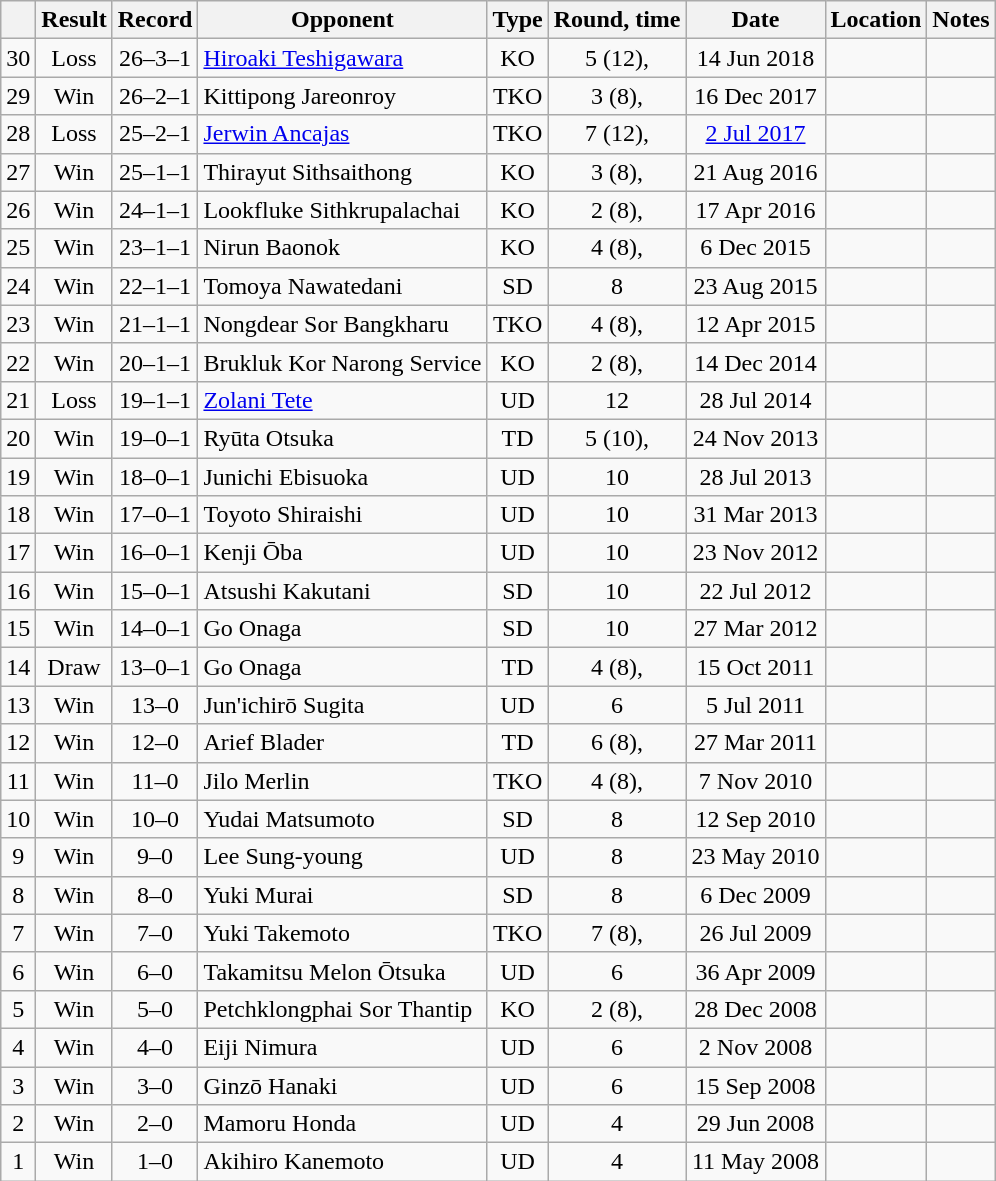<table class="wikitable" style="text-align:center">
<tr>
<th></th>
<th>Result</th>
<th>Record</th>
<th>Opponent</th>
<th>Type</th>
<th>Round, time</th>
<th>Date</th>
<th>Location</th>
<th>Notes</th>
</tr>
<tr>
<td>30</td>
<td>Loss</td>
<td>26–3–1</td>
<td style="text-align:left;"><a href='#'>Hiroaki Teshigawara</a></td>
<td>KO</td>
<td>5 (12), </td>
<td>14 Jun 2018</td>
<td style="text-align:left"></td>
<td style="text-align:left"></td>
</tr>
<tr>
<td>29</td>
<td>Win</td>
<td>26–2–1</td>
<td style="text-align:left;">Kittipong Jareonroy</td>
<td>TKO</td>
<td>3 (8), </td>
<td>16 Dec 2017</td>
<td style="text-align:left"></td>
<td></td>
</tr>
<tr>
<td>28</td>
<td>Loss</td>
<td>25–2–1</td>
<td style="text-align:left;"><a href='#'>Jerwin Ancajas</a></td>
<td>TKO</td>
<td>7 (12), </td>
<td><a href='#'>2 Jul 2017</a></td>
<td style="text-align:left"></td>
<td style="text-align:left"></td>
</tr>
<tr>
<td>27</td>
<td>Win</td>
<td>25–1–1</td>
<td style="text-align:left;">Thirayut Sithsaithong</td>
<td>KO</td>
<td>3 (8), </td>
<td>21 Aug 2016</td>
<td style="text-align:left"></td>
<td></td>
</tr>
<tr>
<td>26</td>
<td>Win</td>
<td>24–1–1</td>
<td style="text-align:left;">Lookfluke Sithkrupalachai</td>
<td>KO</td>
<td>2 (8), </td>
<td>17 Apr 2016</td>
<td style="text-align:left"></td>
<td></td>
</tr>
<tr>
<td>25</td>
<td>Win</td>
<td>23–1–1</td>
<td style="text-align:left;">Nirun Baonok</td>
<td>KO</td>
<td>4 (8), </td>
<td>6 Dec 2015</td>
<td style="text-align:left"></td>
<td></td>
</tr>
<tr>
<td>24</td>
<td>Win</td>
<td>22–1–1</td>
<td style="text-align:left;">Tomoya Nawatedani</td>
<td>SD</td>
<td>8</td>
<td>23 Aug 2015</td>
<td style="text-align:left"></td>
<td></td>
</tr>
<tr>
<td>23</td>
<td>Win</td>
<td>21–1–1</td>
<td style="text-align:left;">Nongdear Sor Bangkharu</td>
<td>TKO</td>
<td>4 (8), </td>
<td>12 Apr 2015</td>
<td style="text-align:left"></td>
<td></td>
</tr>
<tr>
<td>22</td>
<td>Win</td>
<td>20–1–1</td>
<td style="text-align:left;">Brukluk Kor Narong Service</td>
<td>KO</td>
<td>2 (8), </td>
<td>14 Dec 2014</td>
<td style="text-align:left"></td>
<td></td>
</tr>
<tr>
<td>21</td>
<td>Loss</td>
<td>19–1–1</td>
<td style="text-align:left;"><a href='#'>Zolani Tete</a></td>
<td>UD</td>
<td>12</td>
<td>28 Jul 2014</td>
<td style="text-align:left"></td>
<td style="text-align:left"></td>
</tr>
<tr>
<td>20</td>
<td>Win</td>
<td>19–0–1</td>
<td style="text-align:left;">Ryūta Otsuka</td>
<td>TD</td>
<td>5 (10), </td>
<td>24 Nov 2013</td>
<td style="text-align:left"></td>
<td style="text-align:left"></td>
</tr>
<tr>
<td>19</td>
<td>Win</td>
<td>18–0–1</td>
<td style="text-align:left;">Junichi Ebisuoka</td>
<td>UD</td>
<td>10</td>
<td>28 Jul 2013</td>
<td style="text-align:left"></td>
<td style="text-align:left"></td>
</tr>
<tr>
<td>18</td>
<td>Win</td>
<td>17–0–1</td>
<td style="text-align:left;">Toyoto Shiraishi</td>
<td>UD</td>
<td>10</td>
<td>31 Mar 2013</td>
<td style="text-align:left"></td>
<td style="text-align:left"></td>
</tr>
<tr>
<td>17</td>
<td>Win</td>
<td>16–0–1</td>
<td style="text-align:left;">Kenji Ōba</td>
<td>UD</td>
<td>10</td>
<td>23 Nov 2012</td>
<td style="text-align:left"></td>
<td style="text-align:left"></td>
</tr>
<tr>
<td>16</td>
<td>Win</td>
<td>15–0–1</td>
<td style="text-align:left;">Atsushi Kakutani</td>
<td>SD</td>
<td>10</td>
<td>22 Jul 2012</td>
<td style="text-align:left"></td>
<td style="text-align:left"></td>
</tr>
<tr>
<td>15</td>
<td>Win</td>
<td>14–0–1</td>
<td style="text-align:left;">Go Onaga</td>
<td>SD</td>
<td>10</td>
<td>27 Mar 2012</td>
<td style="text-align:left"></td>
<td style="text-align:left"></td>
</tr>
<tr>
<td>14</td>
<td>Draw</td>
<td>13–0–1</td>
<td style="text-align:left;">Go Onaga</td>
<td>TD</td>
<td>4 (8), </td>
<td>15 Oct 2011</td>
<td style="text-align:left"></td>
<td></td>
</tr>
<tr>
<td>13</td>
<td>Win</td>
<td>13–0</td>
<td style="text-align:left;">Jun'ichirō Sugita</td>
<td>UD</td>
<td>6</td>
<td>5 Jul 2011</td>
<td style="text-align:left"></td>
<td></td>
</tr>
<tr>
<td>12</td>
<td>Win</td>
<td>12–0</td>
<td style="text-align:left;">Arief Blader</td>
<td>TD</td>
<td>6 (8), </td>
<td>27 Mar 2011</td>
<td style="text-align:left"></td>
<td style="text-align:left"></td>
</tr>
<tr>
<td>11</td>
<td>Win</td>
<td>11–0</td>
<td style="text-align:left;">Jilo Merlin</td>
<td>TKO</td>
<td>4 (8), </td>
<td>7 Nov 2010</td>
<td style="text-align:left"></td>
<td></td>
</tr>
<tr>
<td>10</td>
<td>Win</td>
<td>10–0</td>
<td style="text-align:left;">Yudai Matsumoto</td>
<td>SD</td>
<td>8</td>
<td>12 Sep 2010</td>
<td style="text-align:left"></td>
<td></td>
</tr>
<tr>
<td>9</td>
<td>Win</td>
<td>9–0</td>
<td style="text-align:left;">Lee Sung-young</td>
<td>UD</td>
<td>8</td>
<td>23 May 2010</td>
<td style="text-align:left"></td>
<td></td>
</tr>
<tr>
<td>8</td>
<td>Win</td>
<td>8–0</td>
<td style="text-align:left;">Yuki Murai</td>
<td>SD</td>
<td>8</td>
<td>6 Dec 2009</td>
<td style="text-align:left"></td>
<td></td>
</tr>
<tr>
<td>7</td>
<td>Win</td>
<td>7–0</td>
<td style="text-align:left;">Yuki Takemoto</td>
<td>TKO</td>
<td>7 (8), </td>
<td>26 Jul 2009</td>
<td style="text-align:left"></td>
<td></td>
</tr>
<tr>
<td>6</td>
<td>Win</td>
<td>6–0</td>
<td style="text-align:left;">Takamitsu Melon Ōtsuka</td>
<td>UD</td>
<td>6</td>
<td>36 Apr 2009</td>
<td style="text-align:left"></td>
<td></td>
</tr>
<tr>
<td>5</td>
<td>Win</td>
<td>5–0</td>
<td style="text-align:left;">Petchklongphai Sor Thantip</td>
<td>KO</td>
<td>2 (8), </td>
<td>28 Dec 2008</td>
<td style="text-align:left"></td>
<td></td>
</tr>
<tr>
<td>4</td>
<td>Win</td>
<td>4–0</td>
<td style="text-align:left;">Eiji Nimura</td>
<td>UD</td>
<td>6</td>
<td>2 Nov 2008</td>
<td style="text-align:left"></td>
<td></td>
</tr>
<tr>
<td>3</td>
<td>Win</td>
<td>3–0</td>
<td style="text-align:left;">Ginzō Hanaki</td>
<td>UD</td>
<td>6</td>
<td>15 Sep 2008</td>
<td style="text-align:left"></td>
<td></td>
</tr>
<tr>
<td>2</td>
<td>Win</td>
<td>2–0</td>
<td style="text-align:left;">Mamoru Honda</td>
<td>UD</td>
<td>4</td>
<td>29 Jun 2008</td>
<td style="text-align:left"></td>
<td></td>
</tr>
<tr>
<td>1</td>
<td>Win</td>
<td>1–0</td>
<td style="text-align:left;">Akihiro Kanemoto</td>
<td>UD</td>
<td>4</td>
<td>11 May 2008</td>
<td style="text-align:left"></td>
<td></td>
</tr>
</table>
